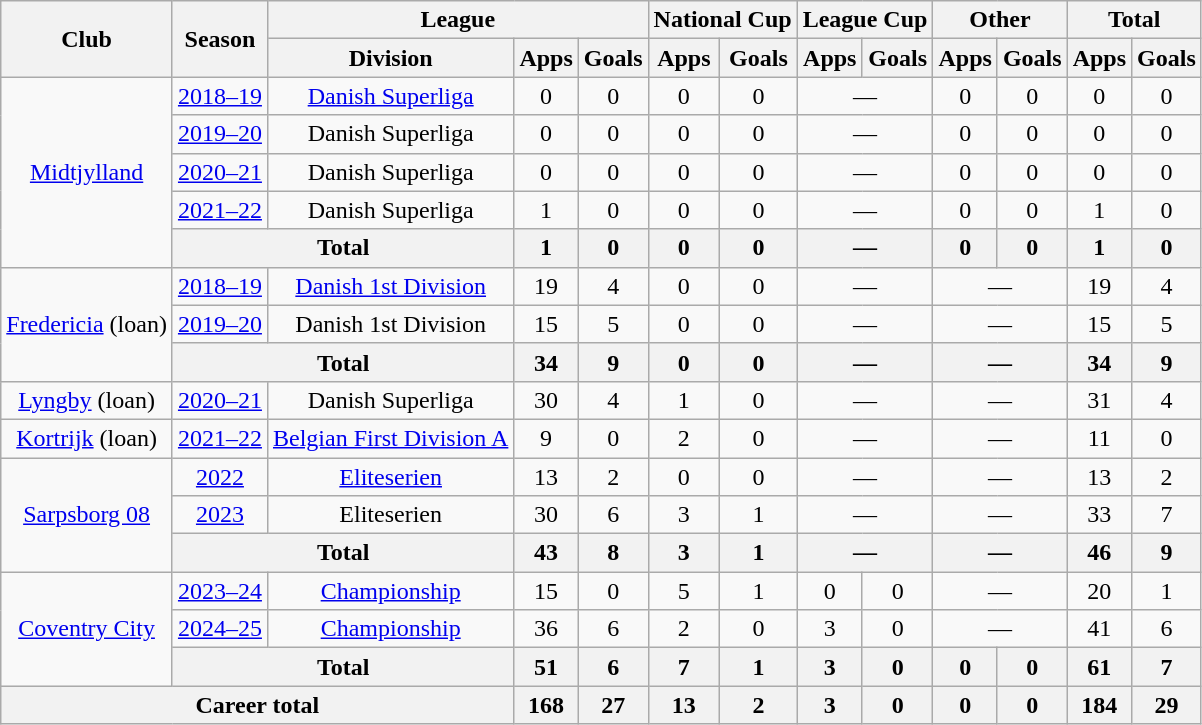<table class="wikitable" style="text-align:center">
<tr>
<th rowspan="2">Club</th>
<th rowspan="2">Season</th>
<th colspan="3">League</th>
<th colspan="2">National Cup</th>
<th colspan="2">League Cup</th>
<th colspan="2">Other</th>
<th colspan="2">Total</th>
</tr>
<tr>
<th>Division</th>
<th>Apps</th>
<th>Goals</th>
<th>Apps</th>
<th>Goals</th>
<th>Apps</th>
<th>Goals</th>
<th>Apps</th>
<th>Goals</th>
<th>Apps</th>
<th>Goals</th>
</tr>
<tr>
<td rowspan="5"><a href='#'>Midtjylland</a></td>
<td><a href='#'>2018–19</a></td>
<td><a href='#'>Danish Superliga</a></td>
<td>0</td>
<td>0</td>
<td>0</td>
<td>0</td>
<td colspan="2">—</td>
<td>0</td>
<td>0</td>
<td>0</td>
<td>0</td>
</tr>
<tr>
<td><a href='#'>2019–20</a></td>
<td>Danish Superliga</td>
<td>0</td>
<td>0</td>
<td>0</td>
<td>0</td>
<td colspan="2">—</td>
<td>0</td>
<td>0</td>
<td>0</td>
<td>0</td>
</tr>
<tr>
<td><a href='#'>2020–21</a></td>
<td>Danish Superliga</td>
<td>0</td>
<td>0</td>
<td>0</td>
<td>0</td>
<td colspan="2">—</td>
<td>0</td>
<td>0</td>
<td>0</td>
<td>0</td>
</tr>
<tr>
<td><a href='#'>2021–22</a></td>
<td>Danish Superliga</td>
<td>1</td>
<td>0</td>
<td>0</td>
<td>0</td>
<td colspan="2">—</td>
<td>0</td>
<td>0</td>
<td>1</td>
<td>0</td>
</tr>
<tr>
<th colspan="2">Total</th>
<th>1</th>
<th>0</th>
<th>0</th>
<th>0</th>
<th colspan="2">—</th>
<th>0</th>
<th>0</th>
<th>1</th>
<th>0</th>
</tr>
<tr>
<td rowspan=3><a href='#'>Fredericia</a> (loan)</td>
<td><a href='#'>2018–19</a></td>
<td><a href='#'>Danish 1st Division</a></td>
<td>19</td>
<td>4</td>
<td>0</td>
<td>0</td>
<td colspan="2">—</td>
<td colspan="2">—</td>
<td>19</td>
<td>4</td>
</tr>
<tr>
<td><a href='#'>2019–20</a></td>
<td>Danish 1st Division</td>
<td>15</td>
<td>5</td>
<td>0</td>
<td>0</td>
<td colspan="2">—</td>
<td colspan="2">—</td>
<td>15</td>
<td>5</td>
</tr>
<tr>
<th colspan="2">Total</th>
<th>34</th>
<th>9</th>
<th>0</th>
<th>0</th>
<th colspan="2">—</th>
<th colspan="2">—</th>
<th>34</th>
<th>9</th>
</tr>
<tr>
<td><a href='#'>Lyngby</a> (loan)</td>
<td><a href='#'>2020–21</a></td>
<td>Danish Superliga</td>
<td>30</td>
<td>4</td>
<td>1</td>
<td>0</td>
<td colspan="2">—</td>
<td colspan="2">—</td>
<td>31</td>
<td>4</td>
</tr>
<tr>
<td><a href='#'>Kortrijk</a> (loan)</td>
<td><a href='#'>2021–22</a></td>
<td><a href='#'>Belgian First Division A</a></td>
<td>9</td>
<td>0</td>
<td>2</td>
<td>0</td>
<td colspan="2">—</td>
<td colspan="2">—</td>
<td>11</td>
<td>0</td>
</tr>
<tr>
<td rowspan=3><a href='#'>Sarpsborg 08</a></td>
<td><a href='#'>2022</a></td>
<td><a href='#'>Eliteserien</a></td>
<td>13</td>
<td>2</td>
<td>0</td>
<td>0</td>
<td colspan="2">—</td>
<td colspan="2">—</td>
<td>13</td>
<td>2</td>
</tr>
<tr>
<td><a href='#'>2023</a></td>
<td>Eliteserien</td>
<td>30</td>
<td>6</td>
<td>3</td>
<td>1</td>
<td colspan="2">—</td>
<td colspan="2">—</td>
<td>33</td>
<td>7</td>
</tr>
<tr>
<th colspan="2">Total</th>
<th>43</th>
<th>8</th>
<th>3</th>
<th>1</th>
<th colspan="2">—</th>
<th colspan="2">—</th>
<th>46</th>
<th>9</th>
</tr>
<tr>
<td rowspan=3><a href='#'>Coventry City</a></td>
<td><a href='#'>2023–24</a></td>
<td><a href='#'>Championship</a></td>
<td>15</td>
<td>0</td>
<td>5</td>
<td>1</td>
<td>0</td>
<td>0</td>
<td colspan="2">—</td>
<td>20</td>
<td>1</td>
</tr>
<tr>
<td><a href='#'>2024–25</a></td>
<td><a href='#'>Championship</a></td>
<td>36</td>
<td>6</td>
<td>2</td>
<td>0</td>
<td>3</td>
<td>0</td>
<td colspan="2">—</td>
<td>41</td>
<td>6</td>
</tr>
<tr>
<th colspan="2">Total</th>
<th>51</th>
<th>6</th>
<th>7</th>
<th>1</th>
<th>3</th>
<th>0</th>
<th>0</th>
<th>0</th>
<th>61</th>
<th>7</th>
</tr>
<tr>
<th colspan="3">Career total</th>
<th>168</th>
<th>27</th>
<th>13</th>
<th>2</th>
<th>3</th>
<th>0</th>
<th>0</th>
<th>0</th>
<th>184</th>
<th>29</th>
</tr>
</table>
